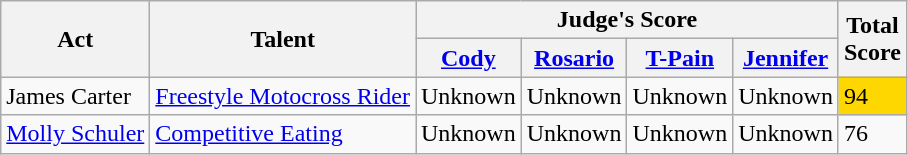<table class="wikitable">
<tr>
<th rowspan="2">Act</th>
<th rowspan="2">Talent</th>
<th colspan="4">Judge's Score</th>
<th rowspan="2">Total<br>Score</th>
</tr>
<tr>
<th><a href='#'>Cody</a></th>
<th><a href='#'>Rosario</a></th>
<th><a href='#'>T-Pain</a></th>
<th><a href='#'>Jennifer</a></th>
</tr>
<tr>
<td>James Carter</td>
<td><a href='#'>Freestyle Motocross Rider</a></td>
<td>Unknown</td>
<td>Unknown</td>
<td>Unknown</td>
<td>Unknown</td>
<td style="background:gold;">94</td>
</tr>
<tr>
<td><a href='#'>Molly Schuler</a></td>
<td><a href='#'>Competitive Eating</a></td>
<td>Unknown</td>
<td>Unknown</td>
<td>Unknown</td>
<td>Unknown</td>
<td>76</td>
</tr>
</table>
